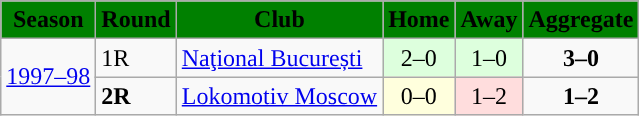<table class="wikitable">
<tr>
<th style="background:green;color:#000000;">Season</th>
<th style="background:green;color:#000000;">Round</th>
<th style="background:green;color:#000000;">Club</th>
<th style="background:green;color:#000000;">Home</th>
<th style="background:green;color:#000000;">Away</th>
<th style="background:green;color:#000000;">Aggregate</th>
</tr>
<tr>
<td rowspan="2"><a href='#'>1997–98</a></td>
<td>1R</td>
<td> <a href='#'>Naţional București</a></td>
<td style="text-align:center; background:#dfd;">2–0</td>
<td style="text-align:center; background:#dfd;">1–0</td>
<td style="text-align:center;"><strong>3–0</strong></td>
</tr>
<tr>
<td><strong>2R</strong></td>
<td> <a href='#'>Lokomotiv Moscow</a></td>
<td style="text-align:center; background:#ffd;">0–0</td>
<td style="text-align:center; background:#fdd;">1–2</td>
<td style="text-align:center;"><strong>1–2</strong></td>
</tr>
</table>
